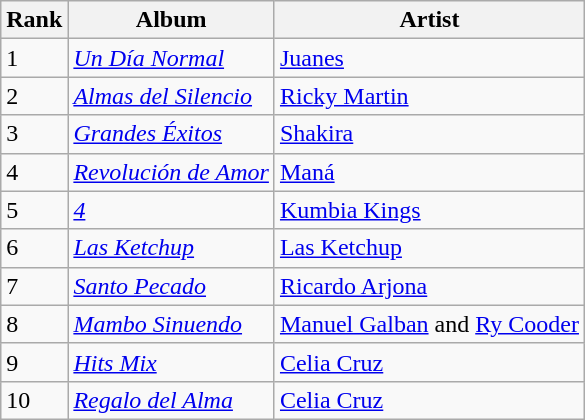<table class="wikitable sortable">
<tr>
<th>Rank</th>
<th>Album</th>
<th>Artist</th>
</tr>
<tr>
<td>1</td>
<td><em><a href='#'>Un Día Normal</a></em></td>
<td><a href='#'>Juanes</a></td>
</tr>
<tr>
<td>2</td>
<td><em><a href='#'>Almas del Silencio</a></em></td>
<td><a href='#'>Ricky Martin</a></td>
</tr>
<tr>
<td>3</td>
<td><em><a href='#'>Grandes Éxitos</a></em></td>
<td><a href='#'>Shakira</a></td>
</tr>
<tr>
<td>4</td>
<td><em><a href='#'>Revolución de Amor</a></em></td>
<td><a href='#'>Maná</a></td>
</tr>
<tr>
<td>5</td>
<td><em><a href='#'>4</a></em></td>
<td><a href='#'>Kumbia Kings</a></td>
</tr>
<tr>
<td>6</td>
<td><em><a href='#'>Las Ketchup</a></em></td>
<td><a href='#'>Las Ketchup</a></td>
</tr>
<tr>
<td>7</td>
<td><em><a href='#'>Santo Pecado</a></em></td>
<td><a href='#'>Ricardo Arjona</a></td>
</tr>
<tr>
<td>8</td>
<td><em><a href='#'>Mambo Sinuendo</a></em></td>
<td><a href='#'>Manuel Galban</a> and <a href='#'>Ry Cooder</a></td>
</tr>
<tr>
<td>9</td>
<td><em><a href='#'>Hits Mix</a></em></td>
<td><a href='#'>Celia Cruz</a></td>
</tr>
<tr>
<td>10</td>
<td><em><a href='#'>Regalo del Alma</a></em></td>
<td><a href='#'>Celia Cruz</a></td>
</tr>
</table>
